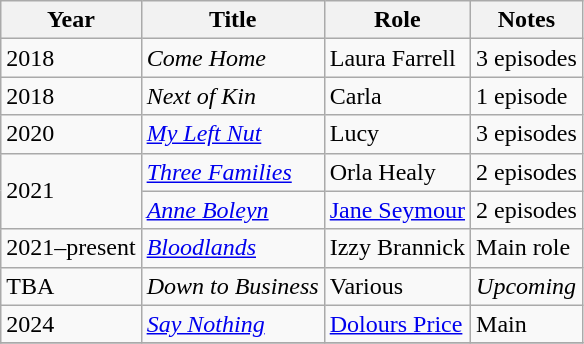<table class="wikitable sortable">
<tr>
<th>Year</th>
<th>Title</th>
<th>Role</th>
<th class="unsortable">Notes</th>
</tr>
<tr>
<td>2018</td>
<td><em>Come Home</em></td>
<td>Laura Farrell</td>
<td>3 episodes</td>
</tr>
<tr>
<td>2018</td>
<td><em>Next of Kin</em></td>
<td>Carla</td>
<td>1 episode</td>
</tr>
<tr>
<td>2020</td>
<td><em><a href='#'>My Left Nut</a></em></td>
<td>Lucy</td>
<td>3 episodes</td>
</tr>
<tr>
<td rowspan="2">2021</td>
<td><em><a href='#'>Three Families</a></em></td>
<td>Orla Healy</td>
<td>2 episodes</td>
</tr>
<tr>
<td><em><a href='#'>Anne Boleyn</a></em></td>
<td><a href='#'>Jane Seymour</a></td>
<td>2 episodes</td>
</tr>
<tr>
<td>2021–present</td>
<td><em><a href='#'>Bloodlands</a></em></td>
<td>Izzy Brannick</td>
<td>Main role</td>
</tr>
<tr>
<td>TBA</td>
<td><em>Down to Business</em></td>
<td>Various</td>
<td><em>Upcoming</em></td>
</tr>
<tr>
<td>2024</td>
<td><em><a href='#'>Say Nothing</a></em></td>
<td><a href='#'>Dolours Price</a></td>
<td>Main</td>
</tr>
<tr>
</tr>
</table>
